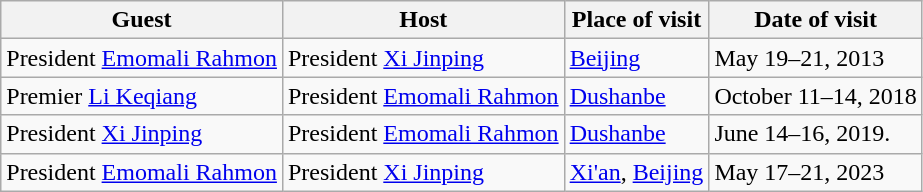<table class="wikitable" border="1">
<tr>
<th>Guest</th>
<th>Host</th>
<th>Place of visit</th>
<th>Date of visit</th>
</tr>
<tr>
<td> President <a href='#'>Emomali Rahmon</a></td>
<td> President <a href='#'>Xi Jinping</a></td>
<td><a href='#'>Beijing</a></td>
<td>May 19–21, 2013</td>
</tr>
<tr>
<td> Premier <a href='#'>Li Keqiang</a></td>
<td> President <a href='#'>Emomali Rahmon</a></td>
<td><a href='#'>Dushanbe</a></td>
<td>October 11–14, 2018</td>
</tr>
<tr>
<td> President <a href='#'>Xi Jinping</a></td>
<td> President <a href='#'>Emomali Rahmon</a></td>
<td><a href='#'>Dushanbe</a></td>
<td>June 14–16, 2019.</td>
</tr>
<tr>
<td> President <a href='#'>Emomali Rahmon</a></td>
<td> President <a href='#'>Xi Jinping</a></td>
<td><a href='#'>Xi'an</a>, <a href='#'>Beijing</a></td>
<td>May 17–21, 2023</td>
</tr>
</table>
